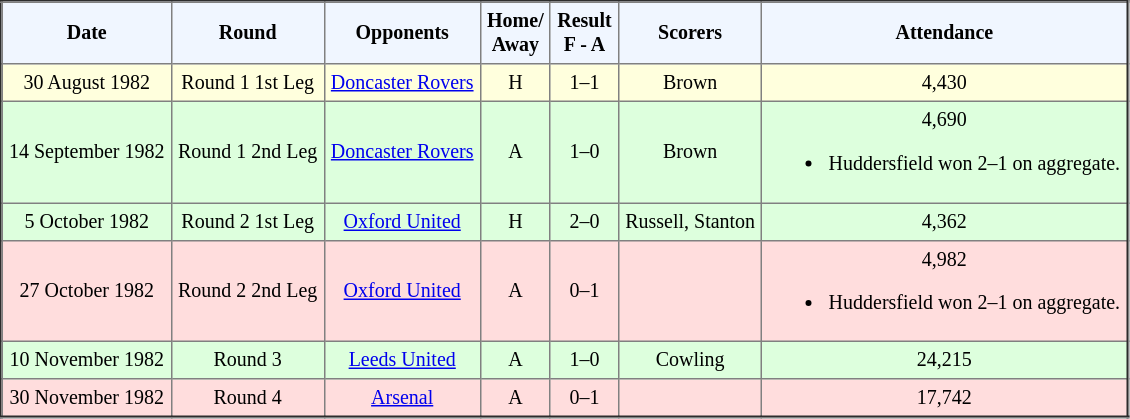<table border="2" cellpadding="4" style="border-collapse:collapse; text-align:center; font-size:smaller;">
<tr style="background:#f0f6ff;">
<th><strong>Date</strong></th>
<th><strong>Round</strong></th>
<th><strong>Opponents</strong></th>
<th><strong>Home/<br>Away</strong></th>
<th><strong>Result<br>F - A</strong></th>
<th><strong>Scorers</strong></th>
<th><strong>Attendance</strong></th>
</tr>
<tr bgcolor="#ffffdd">
<td>30 August 1982</td>
<td>Round 1 1st Leg</td>
<td><a href='#'>Doncaster Rovers</a></td>
<td>H</td>
<td>1–1</td>
<td>Brown</td>
<td>4,430</td>
</tr>
<tr bgcolor="#ddffdd">
<td>14 September 1982</td>
<td>Round 1 2nd Leg</td>
<td><a href='#'>Doncaster Rovers</a></td>
<td>A</td>
<td>1–0</td>
<td>Brown</td>
<td>4,690<br><ul><li>Huddersfield won 2–1 on aggregate.</li></ul></td>
</tr>
<tr bgcolor="#ddffdd">
<td>5 October 1982</td>
<td>Round 2 1st Leg</td>
<td><a href='#'>Oxford United</a></td>
<td>H</td>
<td>2–0</td>
<td>Russell, Stanton</td>
<td>4,362</td>
</tr>
<tr bgcolor="#ffdddd">
<td>27 October 1982</td>
<td>Round 2 2nd Leg</td>
<td><a href='#'>Oxford United</a></td>
<td>A</td>
<td>0–1</td>
<td></td>
<td>4,982<br><ul><li>Huddersfield won 2–1 on aggregate.</li></ul></td>
</tr>
<tr bgcolor="#ddffdd">
<td>10 November 1982</td>
<td>Round 3</td>
<td><a href='#'>Leeds United</a></td>
<td>A</td>
<td>1–0</td>
<td>Cowling</td>
<td>24,215</td>
</tr>
<tr bgcolor="#ffdddd">
<td>30 November 1982</td>
<td>Round 4</td>
<td><a href='#'>Arsenal</a></td>
<td>A</td>
<td>0–1</td>
<td></td>
<td>17,742</td>
</tr>
</table>
